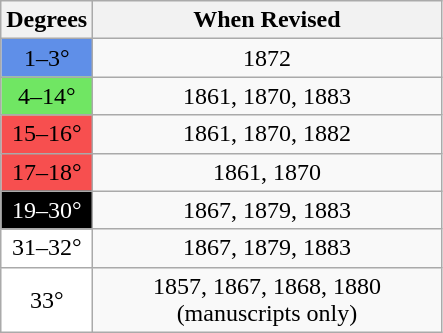<table class="wikitable" style="text-align:center;">
<tr>
<th width="50">Degrees</th>
<th width="225">When Revised</th>
</tr>
<tr>
<td style="background-color: #5f8fe8;">1–3°</td>
<td>1872</td>
</tr>
<tr>
<td style="background-color: #70e663;">4–14°</td>
<td>1861, 1870, 1883</td>
</tr>
<tr>
<td style="background-color: #f74f4f;">15–16°</td>
<td>1861, 1870, 1882</td>
</tr>
<tr>
<td style="background-color: #f74f4f;">17–18°</td>
<td>1861, 1870</td>
</tr>
<tr>
<td style="background-color: black; color: white;">19–30°</td>
<td>1867, 1879, 1883</td>
</tr>
<tr>
<td style="background-color:white;">31–32°</td>
<td>1867, 1879, 1883</td>
</tr>
<tr>
<td style="background-color:white;">33°</td>
<td>1857, 1867, 1868, 1880<br>(manuscripts only)</td>
</tr>
</table>
